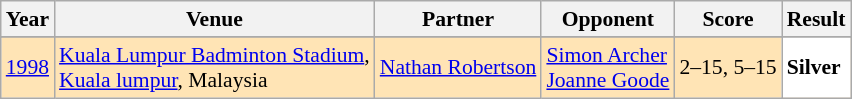<table class="sortable wikitable" style="font-size: 90%;">
<tr>
<th>Year</th>
<th>Venue</th>
<th>Partner</th>
<th>Opponent</th>
<th>Score</th>
<th>Result</th>
</tr>
<tr>
</tr>
<tr style="background:#FFE4B5">
<td align="center"><a href='#'>1998</a></td>
<td align="left"><a href='#'>Kuala Lumpur Badminton Stadium</a>,<br><a href='#'>Kuala lumpur</a>, Malaysia</td>
<td align="left"> <a href='#'>Nathan Robertson</a></td>
<td align="left"> <a href='#'>Simon Archer</a><br> <a href='#'>Joanne Goode</a></td>
<td align="left">2–15, 5–15</td>
<td style="text-align:left; background:white"> <strong>Silver</strong></td>
</tr>
</table>
